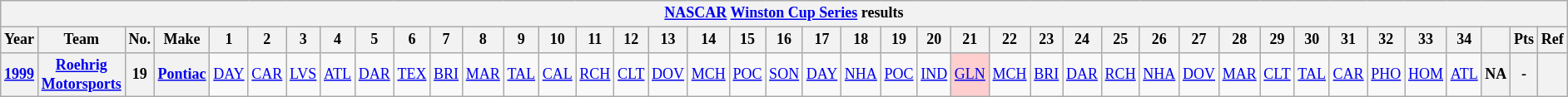<table class="wikitable" style="text-align:center; font-size:75%">
<tr>
<th colspan=45><a href='#'>NASCAR</a> <a href='#'>Winston Cup Series</a> results</th>
</tr>
<tr>
<th>Year</th>
<th>Team</th>
<th>No.</th>
<th>Make</th>
<th>1</th>
<th>2</th>
<th>3</th>
<th>4</th>
<th>5</th>
<th>6</th>
<th>7</th>
<th>8</th>
<th>9</th>
<th>10</th>
<th>11</th>
<th>12</th>
<th>13</th>
<th>14</th>
<th>15</th>
<th>16</th>
<th>17</th>
<th>18</th>
<th>19</th>
<th>20</th>
<th>21</th>
<th>22</th>
<th>23</th>
<th>24</th>
<th>25</th>
<th>26</th>
<th>27</th>
<th>28</th>
<th>29</th>
<th>30</th>
<th>31</th>
<th>32</th>
<th>33</th>
<th>34</th>
<th></th>
<th>Pts</th>
<th>Ref</th>
</tr>
<tr>
<th><a href='#'>1999</a></th>
<th><a href='#'>Roehrig Motorsports</a></th>
<th>19</th>
<th><a href='#'>Pontiac</a></th>
<td><a href='#'>DAY</a></td>
<td><a href='#'>CAR</a></td>
<td><a href='#'>LVS</a></td>
<td><a href='#'>ATL</a></td>
<td><a href='#'>DAR</a></td>
<td><a href='#'>TEX</a></td>
<td><a href='#'>BRI</a></td>
<td><a href='#'>MAR</a></td>
<td><a href='#'>TAL</a></td>
<td><a href='#'>CAL</a></td>
<td><a href='#'>RCH</a></td>
<td><a href='#'>CLT</a></td>
<td><a href='#'>DOV</a></td>
<td><a href='#'>MCH</a></td>
<td><a href='#'>POC</a></td>
<td><a href='#'>SON</a></td>
<td><a href='#'>DAY</a></td>
<td><a href='#'>NHA</a></td>
<td><a href='#'>POC</a></td>
<td><a href='#'>IND</a></td>
<td style="background:#FFCFCF;"><a href='#'>GLN</a><br></td>
<td><a href='#'>MCH</a></td>
<td><a href='#'>BRI</a></td>
<td><a href='#'>DAR</a></td>
<td><a href='#'>RCH</a></td>
<td><a href='#'>NHA</a></td>
<td><a href='#'>DOV</a></td>
<td><a href='#'>MAR</a></td>
<td><a href='#'>CLT</a></td>
<td><a href='#'>TAL</a></td>
<td><a href='#'>CAR</a></td>
<td><a href='#'>PHO</a></td>
<td><a href='#'>HOM</a></td>
<td><a href='#'>ATL</a></td>
<th>NA</th>
<th>-</th>
<th></th>
</tr>
</table>
